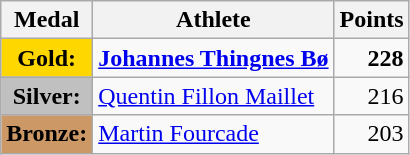<table class="wikitable">
<tr>
<th>Medal</th>
<th>Athlete</th>
<th>Points</th>
</tr>
<tr>
<td style="text-align:center;background-color:gold;"><strong>Gold:</strong></td>
<td> <strong><a href='#'>Johannes Thingnes Bø</a></strong></td>
<td align="right"><strong>228</strong></td>
</tr>
<tr>
<td style="text-align:center;background-color:silver;"><strong>Silver:</strong></td>
<td> <a href='#'>Quentin Fillon Maillet</a></td>
<td align="right">216</td>
</tr>
<tr>
<td style="text-align:center;background-color:#CC9966;"><strong>Bronze:</strong></td>
<td> <a href='#'>Martin Fourcade</a></td>
<td align="right">203</td>
</tr>
</table>
